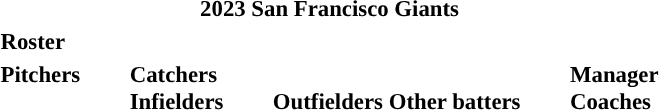<table class="toccolours" style="font-size: 95%;">
<tr>
<th colspan="10">2023 San Francisco Giants</th>
</tr>
<tr>
<td colspan="10"><strong>Roster</strong></td>
</tr>
<tr>
<td valign="top"><strong>Pitchers</strong><br>



















</td>
<td style="width:25px;"></td>
<td valign="top"><strong>Catchers</strong><br>




<strong>Infielders</strong>












</td>
<td style="width:25px;"></td>
<td valign="top"><br><strong>Outfielders</strong>












<strong>Other batters</strong>
</td>
<td style="width:25px;"></td>
<td valign="top"><strong>Manager</strong><br> 
 
<strong>Coaches</strong>
 
 
 
 
 
 
 
 
 
 
 
 
 
 
 
 </td>
</tr>
</table>
